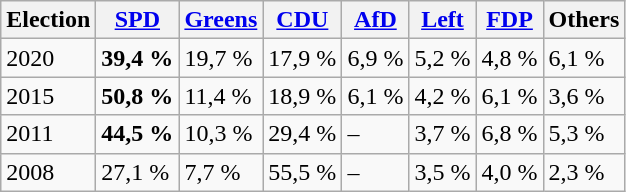<table class="wikitable zebra">
<tr class="hintergrundfarbe5">
<th>Election</th>
<th><a href='#'>SPD</a></th>
<th><a href='#'>Greens</a></th>
<th><a href='#'>CDU</a></th>
<th><a href='#'>AfD</a></th>
<th><a href='#'>Left</a></th>
<th><a href='#'>FDP</a></th>
<th>Others</th>
</tr>
<tr>
<td>2020</td>
<td><strong>39,4 %</strong></td>
<td>19,7 %</td>
<td>17,9 %</td>
<td>6,9 %</td>
<td>5,2 %</td>
<td>4,8 %</td>
<td>6,1 %</td>
</tr>
<tr>
<td>2015</td>
<td><strong>50,8 %</strong></td>
<td>11,4 %</td>
<td>18,9 %</td>
<td>6,1 %</td>
<td>4,2 %</td>
<td>6,1 %</td>
<td>3,6 %</td>
</tr>
<tr>
<td>2011</td>
<td><strong>44,5 %</strong></td>
<td>10,3 %</td>
<td>29,4 %</td>
<td>–</td>
<td>3,7 %</td>
<td>6,8 %</td>
<td>5,3 %</td>
</tr>
<tr>
<td>2008</td>
<td>27,1 %</td>
<td>7,7 %</td>
<td>55,5 %</td>
<td>–</td>
<td>3,5 %</td>
<td>4,0 %</td>
<td>2,3 %</td>
</tr>
</table>
